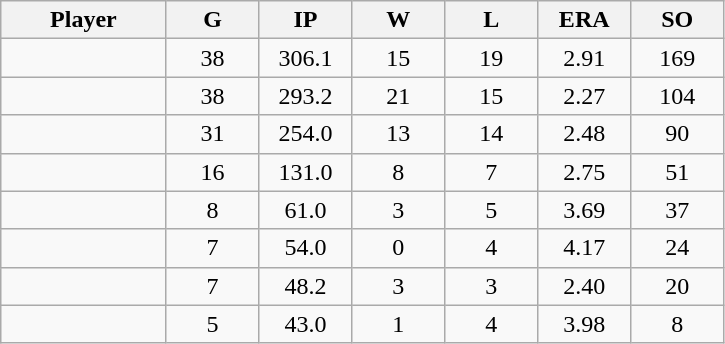<table class="wikitable sortable">
<tr>
<th bgcolor="#DDDDFF" width="16%">Player</th>
<th bgcolor="#DDDDFF" width="9%">G</th>
<th bgcolor="#DDDDFF" width="9%">IP</th>
<th bgcolor="#DDDDFF" width="9%">W</th>
<th bgcolor="#DDDDFF" width="9%">L</th>
<th bgcolor="#DDDDFF" width="9%">ERA</th>
<th bgcolor="#DDDDFF" width="9%">SO</th>
</tr>
<tr align="center">
<td></td>
<td>38</td>
<td>306.1</td>
<td>15</td>
<td>19</td>
<td>2.91</td>
<td>169</td>
</tr>
<tr align="center">
<td></td>
<td>38</td>
<td>293.2</td>
<td>21</td>
<td>15</td>
<td>2.27</td>
<td>104</td>
</tr>
<tr align="center">
<td></td>
<td>31</td>
<td>254.0</td>
<td>13</td>
<td>14</td>
<td>2.48</td>
<td>90</td>
</tr>
<tr align="center">
<td></td>
<td>16</td>
<td>131.0</td>
<td>8</td>
<td>7</td>
<td>2.75</td>
<td>51</td>
</tr>
<tr align="center">
<td></td>
<td>8</td>
<td>61.0</td>
<td>3</td>
<td>5</td>
<td>3.69</td>
<td>37</td>
</tr>
<tr align=center>
<td></td>
<td>7</td>
<td>54.0</td>
<td>0</td>
<td>4</td>
<td>4.17</td>
<td>24</td>
</tr>
<tr align="center">
<td></td>
<td>7</td>
<td>48.2</td>
<td>3</td>
<td>3</td>
<td>2.40</td>
<td>20</td>
</tr>
<tr align="center">
<td></td>
<td>5</td>
<td>43.0</td>
<td>1</td>
<td>4</td>
<td>3.98</td>
<td>8</td>
</tr>
</table>
